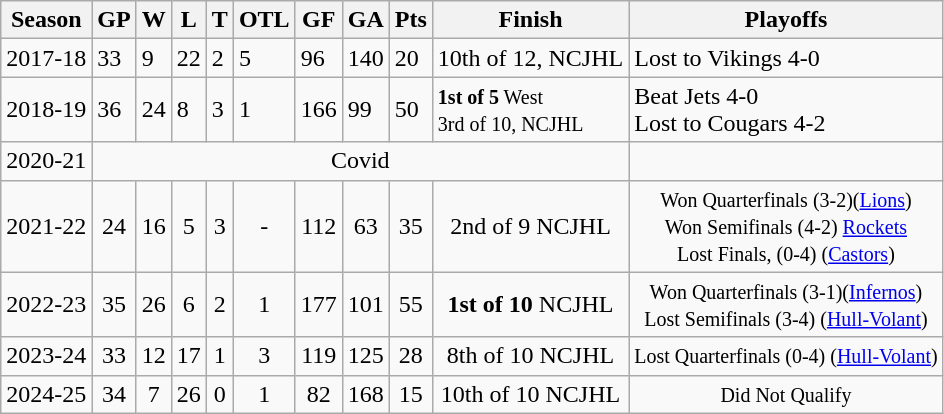<table class="wikitable">
<tr>
<th>Season</th>
<th>GP</th>
<th>W</th>
<th>L</th>
<th>T</th>
<th>OTL</th>
<th>GF</th>
<th>GA</th>
<th>Pts</th>
<th>Finish</th>
<th>Playoffs</th>
</tr>
<tr>
<td>2017-18</td>
<td>33</td>
<td>9</td>
<td>22</td>
<td>2</td>
<td>5</td>
<td>96</td>
<td>140</td>
<td>20</td>
<td>10th of 12, NCJHL</td>
<td>Lost to Vikings 4-0</td>
</tr>
<tr>
<td>2018-19</td>
<td>36</td>
<td>24</td>
<td>8</td>
<td>3</td>
<td>1</td>
<td>166</td>
<td>99</td>
<td>50</td>
<td><small><strong>1st of 5</strong> West</small><br><small>3rd of 10, NCJHL</small></td>
<td>Beat Jets 4-0<br>Lost to Cougars 4-2</td>
</tr>
<tr align="center">
<td>2020-21</td>
<td colspan=9>Covid</td>
</tr>
<tr align="center">
<td>2021-22</td>
<td>24</td>
<td>16</td>
<td>5</td>
<td>3</td>
<td>-</td>
<td>112</td>
<td>63</td>
<td>35</td>
<td>2nd of 9   NCJHL</td>
<td><small>Won Quarterfinals (3-2)(<a href='#'>Lions</a>)<br>Won Semifinals (4-2) <a href='#'>Rockets</a><br>Lost Finals, (0-4) (<a href='#'>Castors</a>)</small></td>
</tr>
<tr align="center">
<td>2022-23</td>
<td>35</td>
<td>26</td>
<td>6</td>
<td>2</td>
<td>1</td>
<td>177</td>
<td>101</td>
<td>55</td>
<td><strong>1st of 10</strong>   NCJHL</td>
<td><small>Won Quarterfinals (3-1)(<a href='#'>Infernos</a>)<br>Lost Semifinals (3-4) (<a href='#'>Hull-Volant</a>)</small></td>
</tr>
<tr align="center">
<td>2023-24</td>
<td>33</td>
<td>12</td>
<td>17</td>
<td>1</td>
<td>3</td>
<td>119</td>
<td>125</td>
<td>28</td>
<td>8th of 10   NCJHL</td>
<td><small>Lost Quarterfinals (0-4) (<a href='#'>Hull-Volant</a>)</small></td>
</tr>
<tr align="center">
<td>2024-25</td>
<td>34</td>
<td>7</td>
<td>26</td>
<td>0</td>
<td>1</td>
<td>82</td>
<td>168</td>
<td>15</td>
<td>10th of 10   NCJHL</td>
<td><small>Did Not Qualify</small></td>
</tr>
</table>
